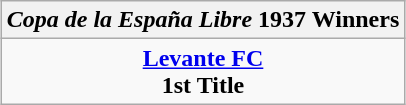<table class="wikitable" style="text-align: center; margin: 0 auto;">
<tr>
<th><em>Copa de la España Libre</em> 1937 Winners</th>
</tr>
<tr>
<td><strong><a href='#'>Levante FC</a></strong><br><strong>1st Title</strong></td>
</tr>
</table>
